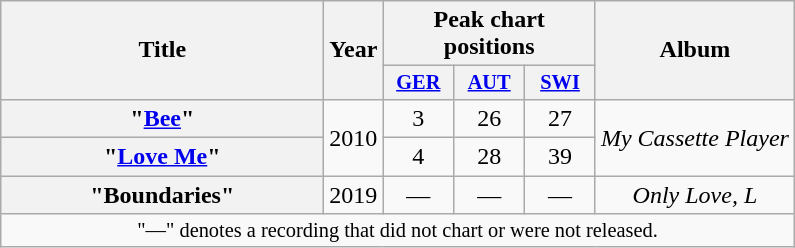<table class="wikitable plainrowheaders" style="text-align:center;">
<tr>
<th scope="col" rowspan="2" style="width:13em;">Title</th>
<th scope="col" rowspan="2" style="width:1em;">Year</th>
<th scope="col" colspan="3">Peak chart positions</th>
<th scope="col" rowspan="2">Album</th>
</tr>
<tr>
<th scope="col" style="width:3em;font-size:85%"><a href='#'>GER</a><br></th>
<th scope="col" style="width:3em;font-size:85%"><a href='#'>AUT</a><br></th>
<th scope="col" style="width:3em;font-size:85%"><a href='#'>SWI</a><br></th>
</tr>
<tr>
<th scope="row">"<a href='#'>Bee</a>"</th>
<td rowspan="2">2010</td>
<td>3</td>
<td>26</td>
<td>27</td>
<td rowspan="2"><em>My Cassette Player</em></td>
</tr>
<tr>
<th scope="row">"<a href='#'>Love Me</a>"</th>
<td>4</td>
<td>28</td>
<td>39</td>
</tr>
<tr>
<th scope="row">"Boundaries"</th>
<td>2019</td>
<td>—</td>
<td>—</td>
<td>—</td>
<td><em>Only Love, L</em></td>
</tr>
<tr>
<td colspan="21" style="text-align:center; font-size:85%;">"—" denotes a recording that did not chart or were not released.</td>
</tr>
</table>
